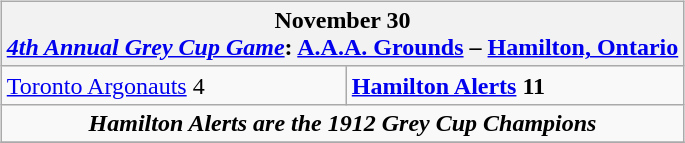<table cellspacing="10">
<tr>
<td valign="top"><br><table class="wikitable">
<tr>
<th bgcolor="#DDDDDD" colspan="4">November 30<br><a href='#'><em>4th Annual Grey Cup Game</em></a>: <a href='#'>A.A.A. Grounds</a> – <a href='#'>Hamilton, Ontario</a></th>
</tr>
<tr>
<td><a href='#'>Toronto Argonauts</a> 4</td>
<td><strong><a href='#'>Hamilton Alerts</a> 11</strong></td>
</tr>
<tr>
<td align="center" colspan="4"><strong><em>Hamilton Alerts are the 1912 Grey Cup Champions</em></strong></td>
</tr>
<tr>
</tr>
</table>
</td>
</tr>
</table>
